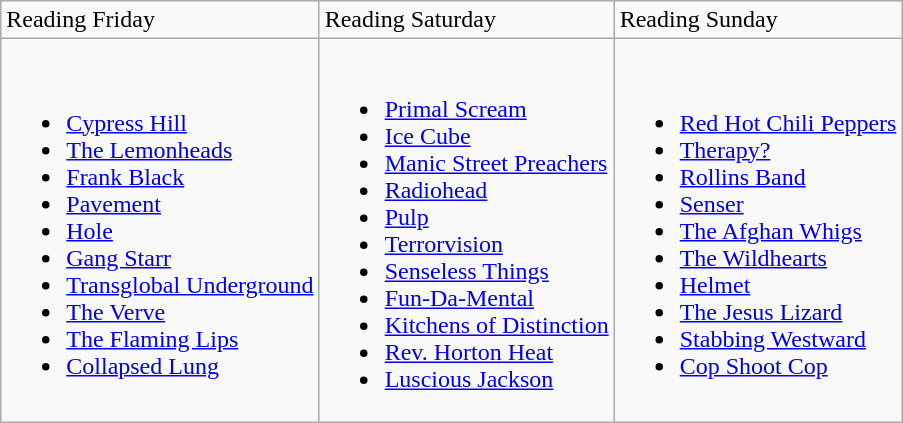<table class="wikitable">
<tr>
<td>Reading Friday</td>
<td>Reading Saturday</td>
<td>Reading Sunday</td>
</tr>
<tr>
<td><br><ul><li><a href='#'>Cypress Hill</a></li><li><a href='#'>The Lemonheads</a></li><li><a href='#'>Frank Black</a></li><li><a href='#'>Pavement</a></li><li><a href='#'>Hole</a></li><li><a href='#'>Gang Starr</a></li><li><a href='#'>Transglobal Underground</a></li><li><a href='#'>The Verve</a></li><li><a href='#'>The Flaming Lips</a></li><li><a href='#'>Collapsed Lung</a></li></ul></td>
<td><br><ul><li><a href='#'>Primal Scream</a></li><li><a href='#'>Ice Cube</a></li><li><a href='#'>Manic Street Preachers</a></li><li><a href='#'>Radiohead</a></li><li><a href='#'>Pulp</a></li><li><a href='#'>Terrorvision</a></li><li><a href='#'>Senseless Things</a></li><li><a href='#'>Fun-Da-Mental</a></li><li><a href='#'>Kitchens of Distinction</a></li><li><a href='#'>Rev. Horton Heat</a></li><li><a href='#'>Luscious Jackson</a></li></ul></td>
<td><br><ul><li><a href='#'>Red Hot Chili Peppers</a></li><li><a href='#'>Therapy?</a></li><li><a href='#'>Rollins Band</a></li><li><a href='#'>Senser</a></li><li><a href='#'>The Afghan Whigs</a></li><li><a href='#'>The Wildhearts</a></li><li><a href='#'>Helmet</a></li><li><a href='#'>The Jesus Lizard</a></li><li><a href='#'>Stabbing Westward</a></li><li><a href='#'>Cop Shoot Cop</a></li></ul></td>
</tr>
</table>
